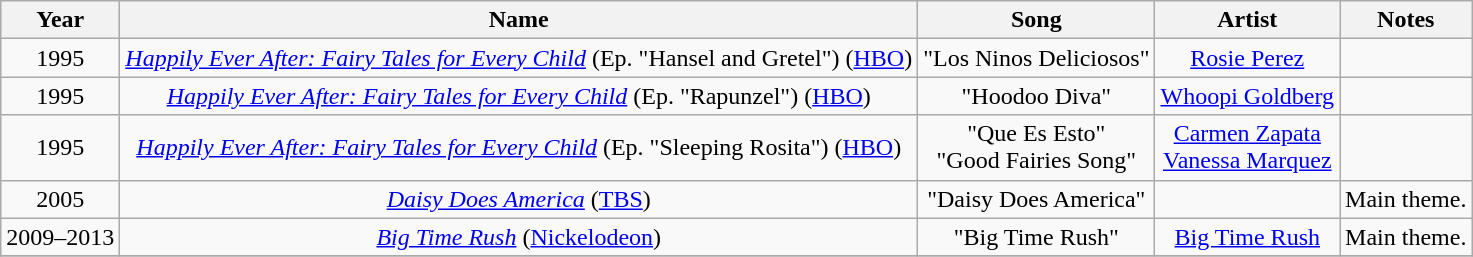<table class="wikitable sortable" style="text-align:center">
<tr>
<th align="center">Year</th>
<th align="center">Name</th>
<th align="center">Song</th>
<th>Artist</th>
<th align="center">Notes</th>
</tr>
<tr>
<td>1995</td>
<td><em><a href='#'>Happily Ever After: Fairy Tales for Every Child</a></em> (Ep. "Hansel and Gretel") (<a href='#'>HBO</a>)</td>
<td>"Los Ninos Deliciosos"</td>
<td><a href='#'>Rosie Perez</a></td>
<td></td>
</tr>
<tr>
<td>1995</td>
<td><em><a href='#'>Happily Ever After: Fairy Tales for Every Child</a></em> (Ep. "Rapunzel") (<a href='#'>HBO</a>)</td>
<td>"Hoodoo Diva"</td>
<td><a href='#'>Whoopi Goldberg</a></td>
<td></td>
</tr>
<tr>
<td>1995</td>
<td><em><a href='#'>Happily Ever After: Fairy Tales for Every Child</a></em> (Ep. "Sleeping Rosita") (<a href='#'>HBO</a>)</td>
<td>"Que Es Esto"<br>"Good Fairies Song"</td>
<td><a href='#'>Carmen Zapata</a><br><a href='#'>Vanessa Marquez</a></td>
<td></td>
</tr>
<tr>
<td>2005</td>
<td><em><a href='#'>Daisy Does America</a></em> (<a href='#'>TBS</a>)</td>
<td>"Daisy Does America"</td>
<td></td>
<td>Main theme.</td>
</tr>
<tr>
<td>2009–2013</td>
<td><em><a href='#'>Big Time Rush</a></em> (<a href='#'>Nickelodeon</a>)</td>
<td>"Big Time Rush"</td>
<td><a href='#'>Big Time Rush</a></td>
<td>Main theme.</td>
</tr>
<tr>
</tr>
</table>
